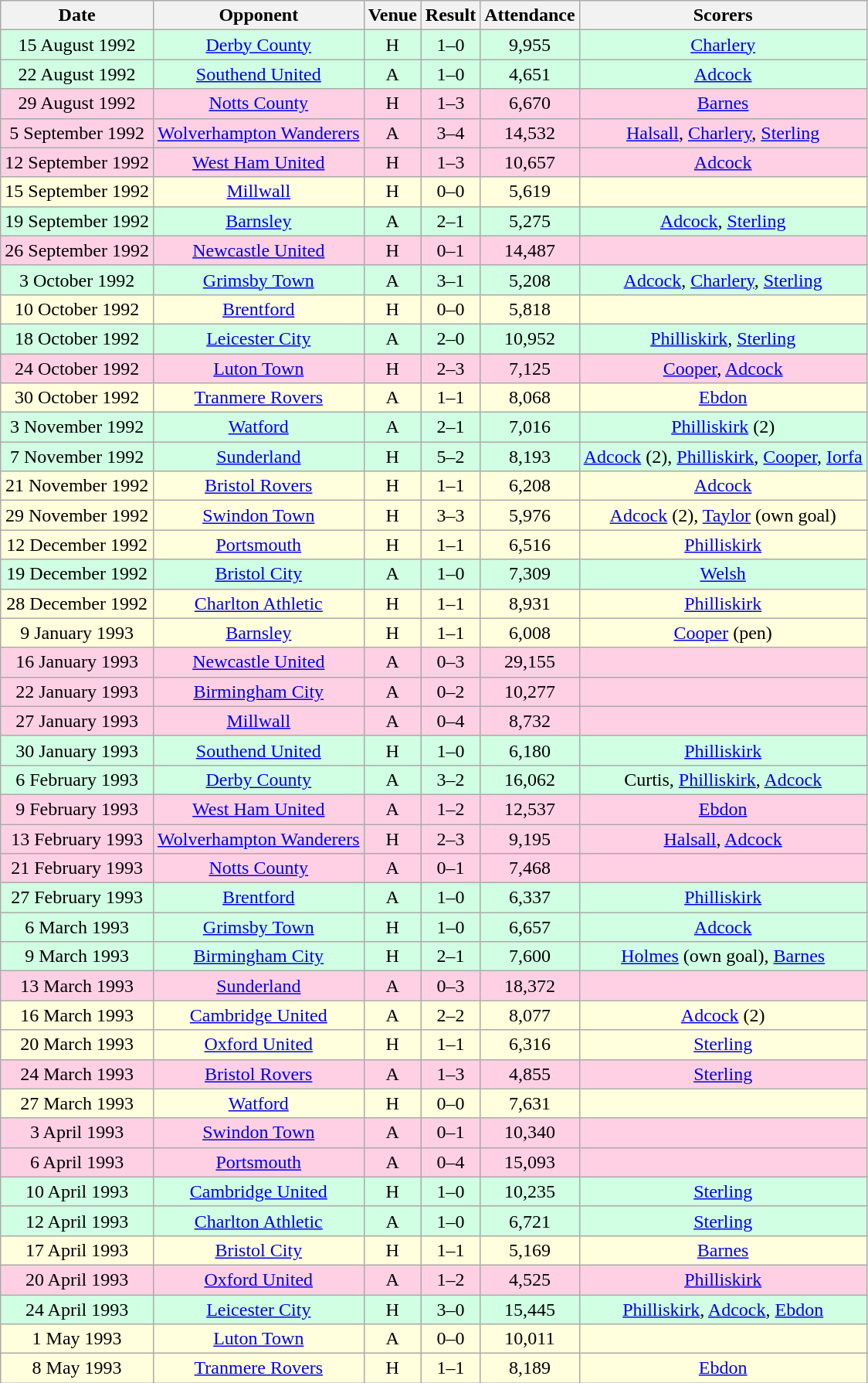<table class="wikitable sortable" style="font-size:100%; text-align:center">
<tr>
<th>Date</th>
<th>Opponent</th>
<th>Venue</th>
<th>Result</th>
<th>Attendance</th>
<th>Scorers</th>
</tr>
<tr style="background-color: #d0ffe3;">
<td>15 August 1992</td>
<td><a href='#'>Derby County</a></td>
<td>H</td>
<td>1–0</td>
<td>9,955</td>
<td><a href='#'>Charlery</a></td>
</tr>
<tr style="background-color: #d0ffe3;">
<td>22 August 1992</td>
<td><a href='#'>Southend United</a></td>
<td>A</td>
<td>1–0</td>
<td>4,651</td>
<td><a href='#'>Adcock</a></td>
</tr>
<tr style="background-color: #ffd0e3;">
<td>29 August 1992</td>
<td><a href='#'>Notts County</a></td>
<td>H</td>
<td>1–3</td>
<td>6,670</td>
<td><a href='#'>Barnes</a></td>
</tr>
<tr style="background-color: #ffd0e3;">
<td>5 September 1992</td>
<td><a href='#'>Wolverhampton Wanderers</a></td>
<td>A</td>
<td>3–4</td>
<td>14,532</td>
<td><a href='#'>Halsall</a>, <a href='#'>Charlery</a>, <a href='#'>Sterling</a></td>
</tr>
<tr style="background-color: #ffd0e3;">
<td>12 September 1992</td>
<td><a href='#'>West Ham United</a></td>
<td>H</td>
<td>1–3</td>
<td>10,657</td>
<td><a href='#'>Adcock</a></td>
</tr>
<tr style="background-color: #ffffdd;">
<td>15 September 1992</td>
<td><a href='#'>Millwall</a></td>
<td>H</td>
<td>0–0</td>
<td>5,619</td>
<td></td>
</tr>
<tr style="background-color: #d0ffe3;">
<td>19 September 1992</td>
<td><a href='#'>Barnsley</a></td>
<td>A</td>
<td>2–1</td>
<td>5,275</td>
<td><a href='#'>Adcock</a>, <a href='#'>Sterling</a></td>
</tr>
<tr style="background-color: #ffd0e3;">
<td>26 September 1992</td>
<td><a href='#'>Newcastle United</a></td>
<td>H</td>
<td>0–1</td>
<td>14,487</td>
<td></td>
</tr>
<tr style="background-color: #d0ffe3;">
<td>3 October 1992</td>
<td><a href='#'>Grimsby Town</a></td>
<td>A</td>
<td>3–1</td>
<td>5,208</td>
<td><a href='#'>Adcock</a>, <a href='#'>Charlery</a>, <a href='#'>Sterling</a></td>
</tr>
<tr style="background-color: #ffffdd;">
<td>10 October 1992</td>
<td><a href='#'>Brentford</a></td>
<td>H</td>
<td>0–0</td>
<td>5,818</td>
<td></td>
</tr>
<tr style="background-color: #d0ffe3;">
<td>18 October 1992</td>
<td><a href='#'>Leicester City</a></td>
<td>A</td>
<td>2–0</td>
<td>10,952</td>
<td><a href='#'>Philliskirk</a>, <a href='#'>Sterling</a></td>
</tr>
<tr style="background-color: #ffd0e3;">
<td>24 October 1992</td>
<td><a href='#'>Luton Town</a></td>
<td>H</td>
<td>2–3</td>
<td>7,125</td>
<td><a href='#'>Cooper</a>, <a href='#'>Adcock</a></td>
</tr>
<tr style="background-color: #ffffdd;">
<td>30 October 1992</td>
<td><a href='#'>Tranmere Rovers</a></td>
<td>A</td>
<td>1–1</td>
<td>8,068</td>
<td><a href='#'>Ebdon</a></td>
</tr>
<tr style="background-color: #d0ffe3;">
<td>3 November 1992</td>
<td><a href='#'>Watford</a></td>
<td>A</td>
<td>2–1</td>
<td>7,016</td>
<td><a href='#'>Philliskirk</a> (2)</td>
</tr>
<tr style="background-color: #d0ffe3;">
<td>7 November 1992</td>
<td><a href='#'>Sunderland</a></td>
<td>H</td>
<td>5–2</td>
<td>8,193</td>
<td><a href='#'>Adcock</a> (2), <a href='#'>Philliskirk</a>, <a href='#'>Cooper</a>, <a href='#'>Iorfa</a></td>
</tr>
<tr style="background-color: #ffffdd;">
<td>21 November 1992</td>
<td><a href='#'>Bristol Rovers</a></td>
<td>H</td>
<td>1–1</td>
<td>6,208</td>
<td><a href='#'>Adcock</a></td>
</tr>
<tr style="background-color: #ffffdd;">
<td>29 November 1992</td>
<td><a href='#'>Swindon Town</a></td>
<td>H</td>
<td>3–3</td>
<td>5,976</td>
<td><a href='#'>Adcock</a> (2), <a href='#'>Taylor</a> (own goal)</td>
</tr>
<tr style="background-color: #ffffdd;">
<td>12 December 1992</td>
<td><a href='#'>Portsmouth</a></td>
<td>H</td>
<td>1–1</td>
<td>6,516</td>
<td><a href='#'>Philliskirk</a></td>
</tr>
<tr style="background-color: #d0ffe3;">
<td>19 December 1992</td>
<td><a href='#'>Bristol City</a></td>
<td>A</td>
<td>1–0</td>
<td>7,309</td>
<td><a href='#'>Welsh</a></td>
</tr>
<tr style="background-color: #ffffdd;">
<td>28 December 1992</td>
<td><a href='#'>Charlton Athletic</a></td>
<td>H</td>
<td>1–1</td>
<td>8,931</td>
<td><a href='#'>Philliskirk</a></td>
</tr>
<tr style="background-color: #ffffdd;">
<td>9 January 1993</td>
<td><a href='#'>Barnsley</a></td>
<td>H</td>
<td>1–1</td>
<td>6,008</td>
<td><a href='#'>Cooper</a> (pen)</td>
</tr>
<tr style="background-color: #ffd0e3;">
<td>16 January 1993</td>
<td><a href='#'>Newcastle United</a></td>
<td>A</td>
<td>0–3</td>
<td>29,155</td>
<td></td>
</tr>
<tr style="background-color: #ffd0e3;">
<td>22 January 1993</td>
<td><a href='#'>Birmingham City</a></td>
<td>A</td>
<td>0–2</td>
<td>10,277</td>
<td></td>
</tr>
<tr style="background-color: #ffd0e3;">
<td>27 January 1993</td>
<td><a href='#'>Millwall</a></td>
<td>A</td>
<td>0–4</td>
<td>8,732</td>
<td></td>
</tr>
<tr style="background-color: #d0ffe3;">
<td>30 January 1993</td>
<td><a href='#'>Southend United</a></td>
<td>H</td>
<td>1–0</td>
<td>6,180</td>
<td><a href='#'>Philliskirk</a></td>
</tr>
<tr style="background-color: #d0ffe3;">
<td>6 February 1993</td>
<td><a href='#'>Derby County</a></td>
<td>A</td>
<td>3–2</td>
<td>16,062</td>
<td>Curtis, <a href='#'>Philliskirk</a>, <a href='#'>Adcock</a></td>
</tr>
<tr style="background-color: #ffd0e3;">
<td>9 February 1993</td>
<td><a href='#'>West Ham United</a></td>
<td>A</td>
<td>1–2</td>
<td>12,537</td>
<td><a href='#'>Ebdon</a></td>
</tr>
<tr style="background-color: #ffd0e3;">
<td>13 February 1993</td>
<td><a href='#'>Wolverhampton Wanderers</a></td>
<td>H</td>
<td>2–3</td>
<td>9,195</td>
<td><a href='#'>Halsall</a>, <a href='#'>Adcock</a></td>
</tr>
<tr style="background-color: #ffd0e3;">
<td>21 February 1993</td>
<td><a href='#'>Notts County</a></td>
<td>A</td>
<td>0–1</td>
<td>7,468</td>
<td></td>
</tr>
<tr style="background-color: #d0ffe3;">
<td>27 February 1993</td>
<td><a href='#'>Brentford</a></td>
<td>A</td>
<td>1–0</td>
<td>6,337</td>
<td><a href='#'>Philliskirk</a></td>
</tr>
<tr style="background-color: #d0ffe3;">
<td>6 March 1993</td>
<td><a href='#'>Grimsby Town</a></td>
<td>H</td>
<td>1–0</td>
<td>6,657</td>
<td><a href='#'>Adcock</a></td>
</tr>
<tr style="background-color: #d0ffe3;">
<td>9 March 1993</td>
<td><a href='#'>Birmingham City</a></td>
<td>H</td>
<td>2–1</td>
<td>7,600</td>
<td><a href='#'>Holmes</a> (own goal), <a href='#'>Barnes</a></td>
</tr>
<tr style="background-color: #ffd0e3;">
<td>13 March 1993</td>
<td><a href='#'>Sunderland</a></td>
<td>A</td>
<td>0–3</td>
<td>18,372</td>
<td></td>
</tr>
<tr style="background-color: #ffffdd;">
<td>16 March 1993</td>
<td><a href='#'>Cambridge United</a></td>
<td>A</td>
<td>2–2</td>
<td>8,077</td>
<td><a href='#'>Adcock</a> (2)</td>
</tr>
<tr style="background-color: #ffffdd;">
<td>20 March 1993</td>
<td><a href='#'>Oxford United</a></td>
<td>H</td>
<td>1–1</td>
<td>6,316</td>
<td><a href='#'>Sterling</a></td>
</tr>
<tr style="background-color: #ffd0e3;">
<td>24 March 1993</td>
<td><a href='#'>Bristol Rovers</a></td>
<td>A</td>
<td>1–3</td>
<td>4,855</td>
<td><a href='#'>Sterling</a></td>
</tr>
<tr style="background-color: #ffffdd;">
<td>27 March 1993</td>
<td><a href='#'>Watford</a></td>
<td>H</td>
<td>0–0</td>
<td>7,631</td>
<td></td>
</tr>
<tr style="background-color: #ffd0e3;">
<td>3 April 1993</td>
<td><a href='#'>Swindon Town</a></td>
<td>A</td>
<td>0–1</td>
<td>10,340</td>
<td></td>
</tr>
<tr style="background-color: #ffd0e3;">
<td>6 April 1993</td>
<td><a href='#'>Portsmouth</a></td>
<td>A</td>
<td>0–4</td>
<td>15,093</td>
<td></td>
</tr>
<tr style="background-color: #d0ffe3;">
<td>10 April 1993</td>
<td><a href='#'>Cambridge United</a></td>
<td>H</td>
<td>1–0</td>
<td>10,235</td>
<td><a href='#'>Sterling</a></td>
</tr>
<tr style="background-color: #d0ffe3;">
<td>12 April 1993</td>
<td><a href='#'>Charlton Athletic</a></td>
<td>A</td>
<td>1–0</td>
<td>6,721</td>
<td><a href='#'>Sterling</a></td>
</tr>
<tr style="background-color: #ffffdd;">
<td>17 April 1993</td>
<td><a href='#'>Bristol City</a></td>
<td>H</td>
<td>1–1</td>
<td>5,169</td>
<td><a href='#'>Barnes</a></td>
</tr>
<tr style="background-color: #ffd0e3;">
<td>20 April 1993</td>
<td><a href='#'>Oxford United</a></td>
<td>A</td>
<td>1–2</td>
<td>4,525</td>
<td><a href='#'>Philliskirk</a></td>
</tr>
<tr style="background-color: #d0ffe3;">
<td>24 April 1993</td>
<td><a href='#'>Leicester City</a></td>
<td>H</td>
<td>3–0</td>
<td>15,445</td>
<td><a href='#'>Philliskirk</a>, <a href='#'>Adcock</a>, <a href='#'>Ebdon</a></td>
</tr>
<tr style="background-color: #ffffdd;">
<td>1 May 1993</td>
<td><a href='#'>Luton Town</a></td>
<td>A</td>
<td>0–0</td>
<td>10,011</td>
<td></td>
</tr>
<tr style="background-color: #ffffdd;">
<td>8 May 1993</td>
<td><a href='#'>Tranmere Rovers</a></td>
<td>H</td>
<td>1–1</td>
<td>8,189</td>
<td><a href='#'>Ebdon</a></td>
</tr>
</table>
